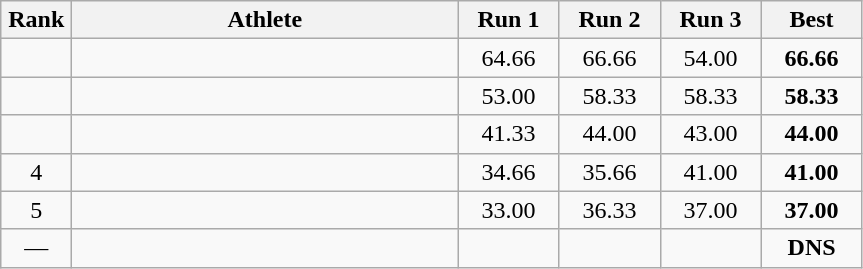<table class=wikitable style="text-align:center">
<tr>
<th width=40>Rank</th>
<th width=250>Athlete</th>
<th width=60>Run 1</th>
<th width=60>Run 2</th>
<th width=60>Run 3</th>
<th width=60>Best</th>
</tr>
<tr>
<td></td>
<td align=left></td>
<td>64.66</td>
<td>66.66</td>
<td>54.00</td>
<td><strong>66.66</strong></td>
</tr>
<tr>
<td></td>
<td align=left></td>
<td>53.00</td>
<td>58.33</td>
<td>58.33</td>
<td><strong>58.33</strong></td>
</tr>
<tr>
<td></td>
<td align=left></td>
<td>41.33</td>
<td>44.00</td>
<td>43.00</td>
<td><strong>44.00</strong></td>
</tr>
<tr>
<td>4</td>
<td align=left></td>
<td>34.66</td>
<td>35.66</td>
<td>41.00</td>
<td><strong>41.00</strong></td>
</tr>
<tr>
<td>5</td>
<td align=left></td>
<td>33.00</td>
<td>36.33</td>
<td>37.00</td>
<td><strong>37.00</strong></td>
</tr>
<tr>
<td>—</td>
<td align=left></td>
<td></td>
<td></td>
<td></td>
<td><strong>DNS</strong></td>
</tr>
</table>
